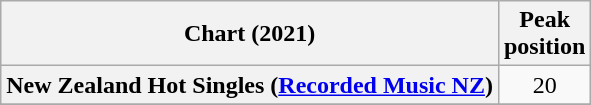<table class="wikitable sortable plainrowheaders" style="text-align:center">
<tr>
<th scope="col">Chart (2021)</th>
<th scope="col">Peak<br> position</th>
</tr>
<tr>
<th scope="row">New Zealand Hot Singles (<a href='#'>Recorded Music NZ</a>)</th>
<td>20</td>
</tr>
<tr>
</tr>
<tr>
</tr>
</table>
